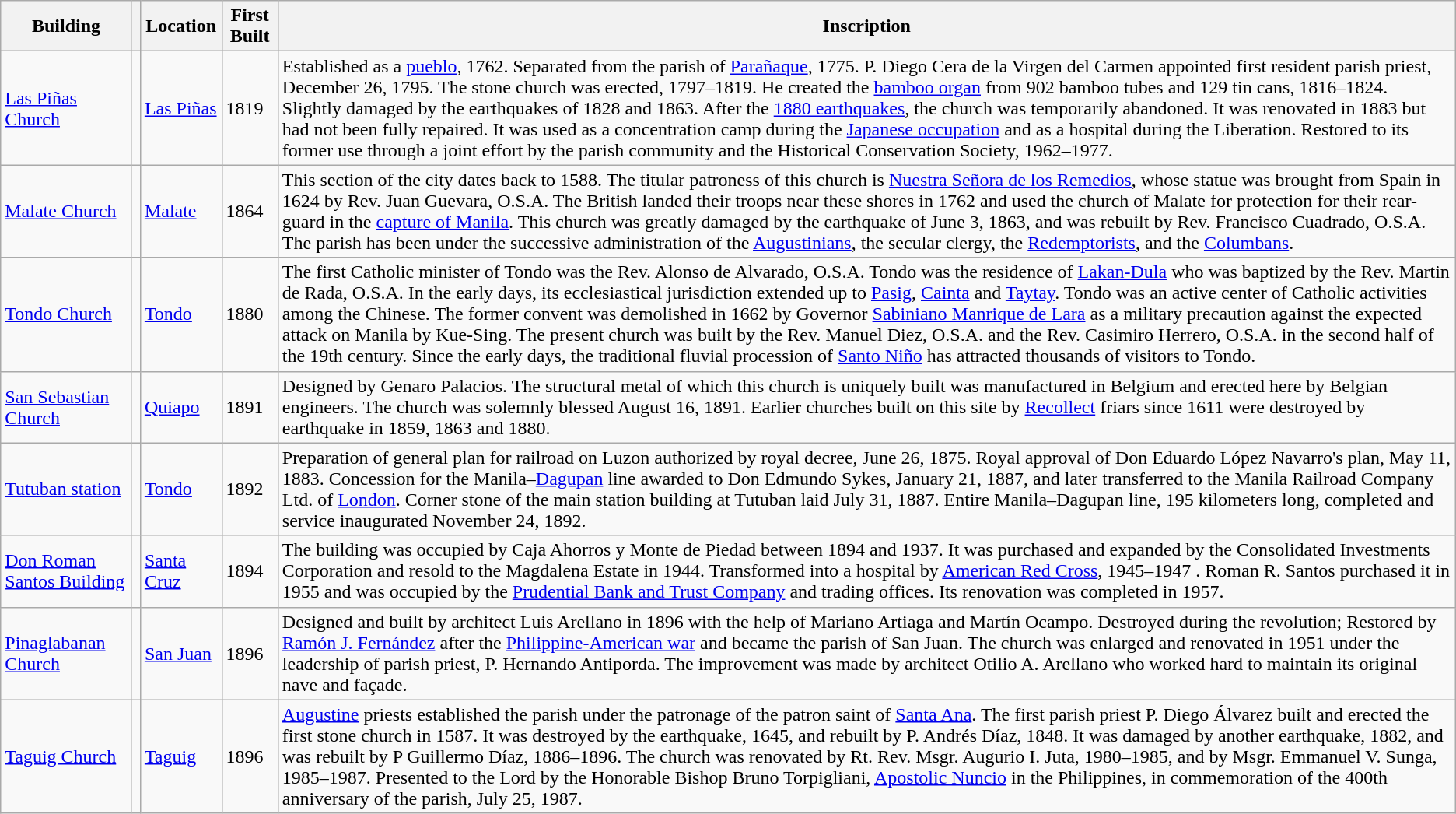<table class="wikitable">
<tr>
<th>Building</th>
<th></th>
<th>Location</th>
<th>First Built</th>
<th>Inscription</th>
</tr>
<tr>
<td><a href='#'>Las Piñas Church</a></td>
<td></td>
<td><a href='#'>Las Piñas</a></td>
<td>1819</td>
<td>Established as a <a href='#'>pueblo</a>, 1762. Separated from the parish of <a href='#'>Parañaque</a>, 1775. P. Diego Cera de la Virgen del Carmen appointed first resident parish priest, December 26, 1795. The stone church was erected, 1797–1819. He created the <a href='#'>bamboo organ</a> from 902 bamboo tubes and 129 tin cans, 1816–1824. Slightly damaged by the earthquakes of 1828 and 1863. After the <a href='#'>1880 earthquakes</a>, the church was temporarily abandoned. It was renovated in 1883 but had not been fully repaired. It was used as a concentration camp during the <a href='#'>Japanese occupation</a> and as a hospital during the Liberation. Restored to its former use through a joint effort by the parish community and the Historical Conservation Society, 1962–1977.</td>
</tr>
<tr>
<td><a href='#'>Malate Church</a></td>
<td></td>
<td><a href='#'>Malate</a></td>
<td>1864</td>
<td>This section of the city dates back to 1588. The titular patroness of this church is <a href='#'>Nuestra Señora de los Remedios</a>, whose statue was brought from Spain in 1624 by Rev. Juan Guevara, O.S.A. The British landed their troops near these shores in 1762 and used the church of Malate for protection for their rear-guard in the <a href='#'>capture of Manila</a>. This church was greatly damaged by the earthquake of June 3, 1863, and was rebuilt by Rev. Francisco Cuadrado, O.S.A. The parish has been under the successive administration of the <a href='#'>Augustinians</a>, the secular clergy, the <a href='#'>Redemptorists</a>, and the <a href='#'>Columbans</a>.</td>
</tr>
<tr>
<td><a href='#'>Tondo Church</a></td>
<td></td>
<td><a href='#'>Tondo</a></td>
<td>1880</td>
<td>The first Catholic minister of Tondo was the Rev. Alonso de Alvarado, O.S.A. Tondo was the residence of <a href='#'>Lakan-Dula</a> who was baptized by the Rev. Martin de Rada, O.S.A. In the early days, its ecclesiastical jurisdiction extended up to <a href='#'>Pasig</a>, <a href='#'>Cainta</a> and <a href='#'>Taytay</a>. Tondo was an active center of Catholic activities among the Chinese. The former convent was demolished in 1662 by Governor <a href='#'>Sabiniano Manrique de Lara</a> as a military precaution against the expected attack on Manila by Kue-Sing. The present church was built by the Rev. Manuel Diez, O.S.A. and the Rev. Casimiro Herrero, O.S.A. in the second half of the 19th century. Since the early days, the traditional fluvial procession of <a href='#'>Santo Niño</a> has attracted thousands of visitors to Tondo.</td>
</tr>
<tr>
<td><a href='#'>San Sebastian Church</a></td>
<td></td>
<td><a href='#'>Quiapo</a></td>
<td>1891</td>
<td>Designed by Genaro Palacios. The structural metal of which this church is uniquely built was manufactured in Belgium and erected here by Belgian engineers. The church was solemnly blessed August 16, 1891. Earlier churches built on this site by <a href='#'>Recollect</a> friars since 1611 were destroyed by earthquake in 1859, 1863 and 1880.</td>
</tr>
<tr>
<td><a href='#'>Tutuban station</a></td>
<td></td>
<td><a href='#'>Tondo</a></td>
<td>1892</td>
<td>Preparation of general plan for railroad on Luzon authorized by royal decree, June 26, 1875. Royal approval of Don Eduardo López Navarro's plan, May 11, 1883. Concession for the Manila–<a href='#'>Dagupan</a> line awarded to Don Edmundo Sykes, January 21, 1887, and later transferred to the Manila Railroad Company Ltd. of <a href='#'>London</a>. Corner stone of the main station building at Tutuban laid July 31, 1887. Entire Manila–Dagupan line, 195 kilometers long, completed and service inaugurated November 24, 1892.</td>
</tr>
<tr>
<td><a href='#'>Don Roman Santos Building</a></td>
<td></td>
<td><a href='#'>Santa Cruz</a></td>
<td>1894</td>
<td>The building was occupied by Caja Ahorros y Monte de Piedad between 1894 and 1937. It was purchased and expanded by the Consolidated Investments Corporation and resold to the Magdalena Estate in 1944. Transformed into a hospital by <a href='#'>American Red Cross</a>, 1945–1947 . Roman R. Santos purchased it in 1955 and was occupied by the <a href='#'>Prudential Bank and Trust Company</a> and trading offices. Its renovation was completed in 1957.</td>
</tr>
<tr>
<td><a href='#'>Pinaglabanan Church</a></td>
<td></td>
<td><a href='#'>San Juan</a></td>
<td>1896</td>
<td>Designed and built by architect Luis Arellano in 1896 with the help of Mariano Artiaga and Martín Ocampo. Destroyed during the revolution; Restored by <a href='#'>Ramón J. Fernández</a> after the <a href='#'>Philippine-American war</a> and became the parish of San Juan. The church was enlarged and renovated in 1951 under the leadership of parish priest, P. Hernando Antiporda. The improvement was made by architect Otilio A. Arellano who worked hard to maintain its original nave and façade.</td>
</tr>
<tr>
<td><a href='#'>Taguig Church</a></td>
<td></td>
<td><a href='#'>Taguig</a></td>
<td>1896</td>
<td><a href='#'>Augustine</a> priests established the parish under the patronage of the patron saint of <a href='#'>Santa Ana</a>. The first parish priest P. Diego Álvarez built and erected the first stone church in 1587. It was destroyed by the earthquake, 1645, and rebuilt by P. Andrés Díaz, 1848. It was damaged by another earthquake, 1882, and was rebuilt by P Guillermo Díaz, 1886–1896. The church was renovated by Rt. Rev. Msgr. Augurio I. Juta, 1980–1985, and by Msgr. Emmanuel V. Sunga, 1985–1987. Presented to the Lord by the Honorable Bishop Bruno Torpigliani, <a href='#'>Apostolic Nuncio</a> in the Philippines, in commemoration of the 400th anniversary of the parish, July 25, 1987.</td>
</tr>
</table>
